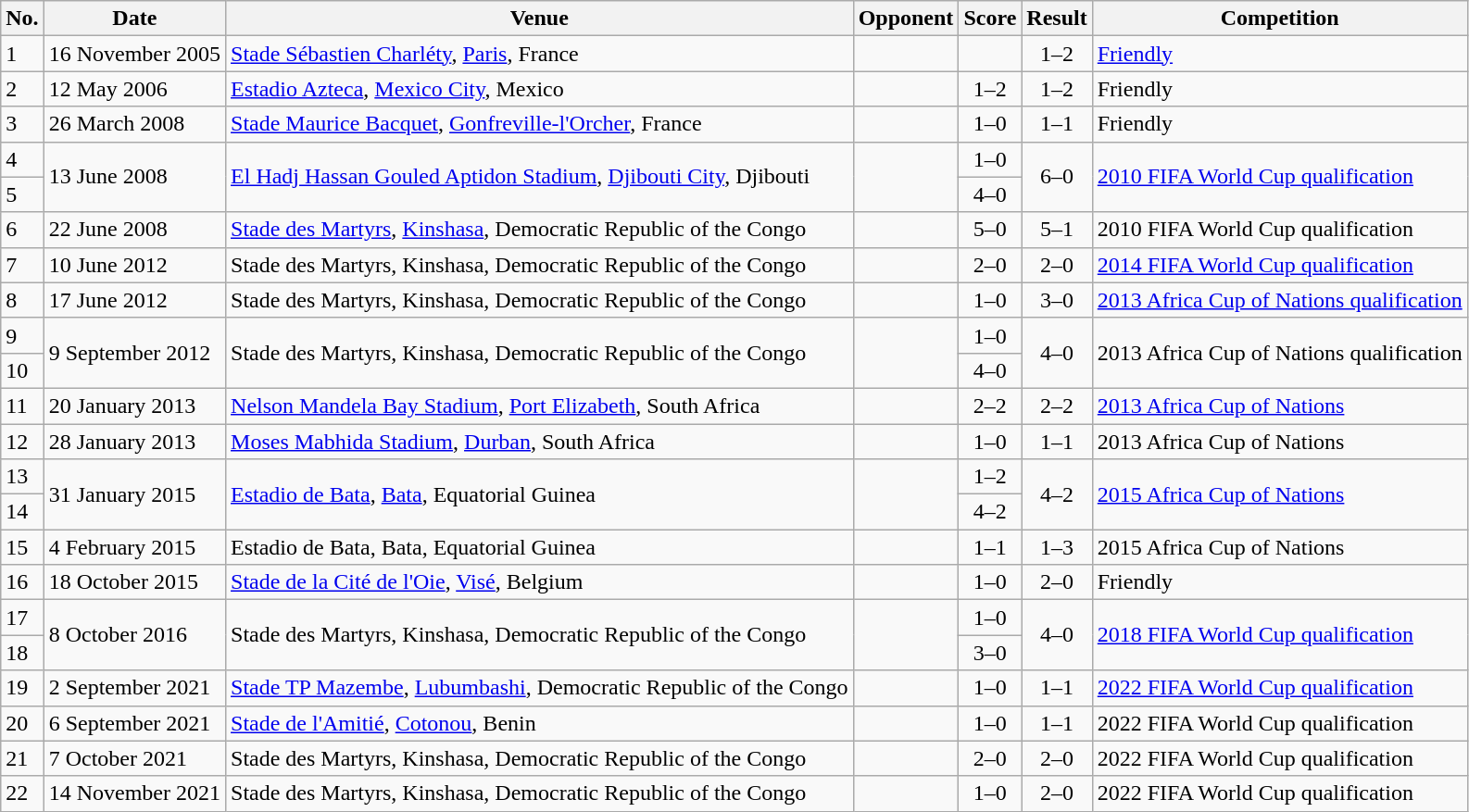<table class="wikitable sortable">
<tr>
<th scope="col">No.</th>
<th scope="col">Date</th>
<th scope="col">Venue</th>
<th scope="col">Opponent</th>
<th scope="col">Score</th>
<th scope="col">Result</th>
<th scope="col">Competition</th>
</tr>
<tr>
<td>1</td>
<td>16 November 2005</td>
<td><a href='#'>Stade Sébastien Charléty</a>, <a href='#'>Paris</a>, France</td>
<td></td>
<td style="text-align:center"></td>
<td style="text-align:center">1–2</td>
<td><a href='#'>Friendly</a></td>
</tr>
<tr>
<td>2</td>
<td>12 May 2006</td>
<td><a href='#'>Estadio Azteca</a>, <a href='#'>Mexico City</a>, Mexico</td>
<td></td>
<td style="text-align:center">1–2</td>
<td style="text-align:center">1–2</td>
<td>Friendly</td>
</tr>
<tr>
<td>3</td>
<td>26 March 2008</td>
<td><a href='#'>Stade Maurice Bacquet</a>, <a href='#'>Gonfreville-l'Orcher</a>, France</td>
<td></td>
<td style="text-align:center">1–0</td>
<td style="text-align:center">1–1</td>
<td>Friendly</td>
</tr>
<tr>
<td>4</td>
<td rowspan="2">13 June 2008</td>
<td rowspan="2"><a href='#'>El Hadj Hassan Gouled Aptidon Stadium</a>, <a href='#'>Djibouti City</a>, Djibouti</td>
<td rowspan="2"></td>
<td style="text-align:center">1–0</td>
<td rowspan="2" style="text-align:center">6–0</td>
<td rowspan="2"><a href='#'>2010 FIFA World Cup qualification</a></td>
</tr>
<tr>
<td>5</td>
<td style="text-align:center">4–0</td>
</tr>
<tr>
<td>6</td>
<td>22 June 2008</td>
<td><a href='#'>Stade des Martyrs</a>, <a href='#'>Kinshasa</a>, Democratic Republic of the Congo</td>
<td></td>
<td style="text-align:center">5–0</td>
<td style="text-align:center">5–1</td>
<td>2010 FIFA World Cup qualification</td>
</tr>
<tr>
<td>7</td>
<td>10 June 2012</td>
<td>Stade des Martyrs, Kinshasa, Democratic Republic of the Congo</td>
<td></td>
<td style="text-align:center">2–0</td>
<td style="text-align:center">2–0</td>
<td><a href='#'>2014 FIFA World Cup qualification</a></td>
</tr>
<tr>
<td>8</td>
<td>17 June 2012</td>
<td>Stade des Martyrs, Kinshasa, Democratic Republic of the Congo</td>
<td></td>
<td style="text-align:center">1–0</td>
<td style="text-align:center">3–0</td>
<td><a href='#'>2013 Africa Cup of Nations qualification</a></td>
</tr>
<tr>
<td>9</td>
<td rowspan="2">9 September 2012</td>
<td rowspan="2">Stade des Martyrs, Kinshasa, Democratic Republic of the Congo</td>
<td rowspan="2"></td>
<td style="text-align:center">1–0</td>
<td rowspan="2" style="text-align:center">4–0</td>
<td rowspan="2">2013 Africa Cup of Nations qualification</td>
</tr>
<tr>
<td>10</td>
<td style="text-align:center">4–0</td>
</tr>
<tr>
<td>11</td>
<td>20 January 2013</td>
<td><a href='#'>Nelson Mandela Bay Stadium</a>, <a href='#'>Port Elizabeth</a>, South Africa</td>
<td></td>
<td style="text-align:center">2–2</td>
<td style="text-align:center">2–2</td>
<td><a href='#'>2013 Africa Cup of Nations</a></td>
</tr>
<tr>
<td>12</td>
<td>28 January 2013</td>
<td><a href='#'>Moses Mabhida Stadium</a>, <a href='#'>Durban</a>, South Africa</td>
<td></td>
<td style="text-align:center">1–0</td>
<td style="text-align:center">1–1</td>
<td>2013 Africa Cup of Nations</td>
</tr>
<tr>
<td>13</td>
<td rowspan="2">31 January 2015</td>
<td rowspan="2"><a href='#'>Estadio de Bata</a>, <a href='#'>Bata</a>, Equatorial Guinea</td>
<td rowspan="2"></td>
<td style="text-align:center">1–2</td>
<td rowspan="2" style="text-align:center">4–2</td>
<td rowspan="2"><a href='#'>2015 Africa Cup of Nations</a></td>
</tr>
<tr>
<td>14</td>
<td style="text-align:center">4–2</td>
</tr>
<tr>
<td>15</td>
<td>4 February 2015</td>
<td>Estadio de Bata, Bata, Equatorial Guinea</td>
<td></td>
<td style="text-align:center">1–1</td>
<td style="text-align:center">1–3</td>
<td>2015 Africa Cup of Nations</td>
</tr>
<tr>
<td>16</td>
<td>18 October 2015</td>
<td><a href='#'>Stade de la Cité de l'Oie</a>, <a href='#'>Visé</a>, Belgium</td>
<td></td>
<td style="text-align:center">1–0</td>
<td style="text-align:center">2–0</td>
<td>Friendly</td>
</tr>
<tr>
<td>17</td>
<td rowspan="2">8 October 2016</td>
<td rowspan="2">Stade des Martyrs, Kinshasa, Democratic Republic of the Congo</td>
<td rowspan="2"></td>
<td style="text-align:center">1–0</td>
<td rowspan="2" style="text-align:center">4–0</td>
<td rowspan="2"><a href='#'>2018 FIFA World Cup qualification</a></td>
</tr>
<tr>
<td>18</td>
<td style="text-align:center">3–0</td>
</tr>
<tr>
<td>19</td>
<td>2 September 2021</td>
<td><a href='#'>Stade TP Mazembe</a>, <a href='#'>Lubumbashi</a>, Democratic Republic of the Congo</td>
<td></td>
<td style="text-align:center">1–0</td>
<td style="text-align:center">1–1</td>
<td><a href='#'>2022 FIFA World Cup qualification</a></td>
</tr>
<tr>
<td>20</td>
<td>6 September 2021</td>
<td><a href='#'>Stade de l'Amitié</a>, <a href='#'>Cotonou</a>, Benin</td>
<td></td>
<td style="text-align:center">1–0</td>
<td style="text-align:center">1–1</td>
<td>2022 FIFA World Cup qualification</td>
</tr>
<tr>
<td>21</td>
<td>7 October 2021</td>
<td>Stade des Martyrs, Kinshasa, Democratic Republic of the Congo</td>
<td></td>
<td style="text-align:center">2–0</td>
<td style="text-align:center">2–0</td>
<td>2022 FIFA World Cup qualification</td>
</tr>
<tr>
<td>22</td>
<td>14 November 2021</td>
<td>Stade des Martyrs, Kinshasa, Democratic Republic of the Congo</td>
<td></td>
<td style="text-align:center">1–0</td>
<td style="text-align:center">2–0</td>
<td>2022 FIFA World Cup qualification</td>
</tr>
</table>
